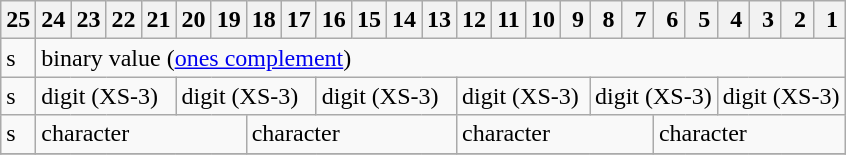<table class="wikitable">
<tr>
<th>25</th>
<th>24</th>
<th>23</th>
<th>22</th>
<th>21</th>
<th>20</th>
<th>19</th>
<th>18</th>
<th>17</th>
<th>16</th>
<th>15</th>
<th>14</th>
<th>13</th>
<th>12</th>
<th>11</th>
<th>10</th>
<th> 9</th>
<th> 8</th>
<th> 7</th>
<th> 6</th>
<th> 5</th>
<th> 4</th>
<th> 3</th>
<th> 2</th>
<th> 1</th>
</tr>
<tr>
<td>s</td>
<td colspan=24>binary value (<a href='#'>ones complement</a>)</td>
</tr>
<tr>
<td>s</td>
<td colspan=4>digit (XS-3)</td>
<td colspan=4>digit (XS-3)</td>
<td colspan=4>digit (XS-3)</td>
<td colspan=4>digit (XS-3)</td>
<td colspan=4>digit (XS-3)</td>
<td colspan=4>digit (XS-3)</td>
</tr>
<tr>
<td>s</td>
<td colspan=6>character</td>
<td colspan=6>character</td>
<td colspan=6>character</td>
<td colspan=6>character</td>
</tr>
<tr>
</tr>
</table>
